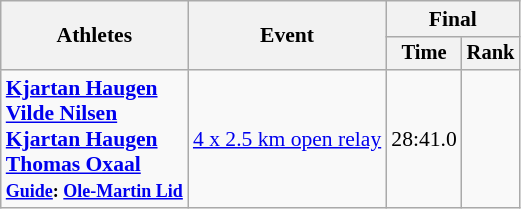<table class="wikitable" style="font-size:90%">
<tr>
<th rowspan=2>Athletes</th>
<th rowspan=2>Event</th>
<th colspan=2>Final</th>
</tr>
<tr style="font-size:95%">
<th>Time</th>
<th>Rank</th>
</tr>
<tr align=center>
<td align=left><strong><a href='#'>Kjartan Haugen</a><br><a href='#'>Vilde Nilsen</a><br><a href='#'>Kjartan Haugen</a><br><a href='#'>Thomas Oxaal</a><br><small><a href='#'>Guide</a>: <a href='#'>Ole-Martin Lid</a></small></strong></td>
<td align=left><a href='#'>4 x 2.5 km open relay</a></td>
<td>28:41.0</td>
<td></td>
</tr>
</table>
